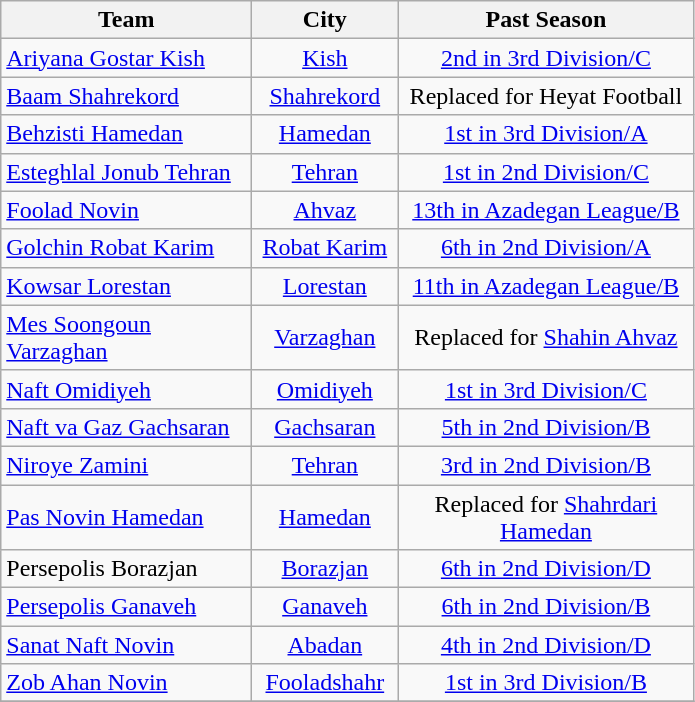<table class="wikitable" style="text-align: Center;">
<tr>
<th width=160>Team</th>
<th width=90>City</th>
<th width=190>Past Season</th>
</tr>
<tr>
<td align="left"><a href='#'>Ariyana Gostar Kish</a></td>
<td><a href='#'>Kish</a></td>
<td align="Center"><a href='#'>2nd in 3rd Division/C</a></td>
</tr>
<tr>
<td align="left"><a href='#'>Baam Shahrekord</a></td>
<td><a href='#'>Shahrekord</a></td>
<td align="Center">Replaced for Heyat Football</td>
</tr>
<tr>
<td align="left"><a href='#'>Behzisti Hamedan</a></td>
<td><a href='#'>Hamedan</a></td>
<td align="Center"><a href='#'>1st in 3rd Division/A</a></td>
</tr>
<tr>
<td align="left"><a href='#'>Esteghlal Jonub Tehran</a></td>
<td><a href='#'>Tehran</a></td>
<td align="Center"><a href='#'>1st in 2nd Division/C</a></td>
</tr>
<tr>
<td align="left"><a href='#'>Foolad Novin</a></td>
<td><a href='#'>Ahvaz</a></td>
<td align="Center"><a href='#'>13th in Azadegan League/B</a></td>
</tr>
<tr>
<td align="left"><a href='#'>Golchin Robat Karim</a></td>
<td><a href='#'>Robat Karim</a></td>
<td align="Center"><a href='#'>6th in 2nd Division/A</a></td>
</tr>
<tr>
<td align="left"><a href='#'>Kowsar Lorestan</a></td>
<td><a href='#'>Lorestan</a></td>
<td align="Center"><a href='#'>11th in Azadegan League/B</a></td>
</tr>
<tr>
<td align="left"><a href='#'>Mes Soongoun Varzaghan</a></td>
<td><a href='#'>Varzaghan</a></td>
<td align="Center">Replaced for <a href='#'>Shahin Ahvaz</a></td>
</tr>
<tr>
<td align="left"><a href='#'>Naft Omidiyeh</a></td>
<td><a href='#'>Omidiyeh</a></td>
<td align="Center"><a href='#'>1st in 3rd Division/C</a></td>
</tr>
<tr>
<td align="left"><a href='#'>Naft va Gaz Gachsaran</a></td>
<td><a href='#'>Gachsaran</a></td>
<td align="Center"><a href='#'>5th in 2nd Division/B</a></td>
</tr>
<tr>
<td align="left"><a href='#'>Niroye Zamini</a></td>
<td><a href='#'>Tehran</a></td>
<td align="Center"><a href='#'>3rd in 2nd Division/B</a></td>
</tr>
<tr>
<td align="left"><a href='#'>Pas Novin Hamedan</a></td>
<td><a href='#'>Hamedan</a></td>
<td align="Center">Replaced for <a href='#'>Shahrdari Hamedan</a></td>
</tr>
<tr>
<td align="left">Persepolis Borazjan</td>
<td><a href='#'>Borazjan</a></td>
<td align="Center"><a href='#'>6th in 2nd Division/D</a></td>
</tr>
<tr>
<td align="left"><a href='#'>Persepolis Ganaveh</a></td>
<td><a href='#'>Ganaveh</a></td>
<td align="Center"><a href='#'>6th in 2nd Division/B</a></td>
</tr>
<tr>
<td align="left"><a href='#'>Sanat Naft Novin</a></td>
<td><a href='#'>Abadan</a></td>
<td align="Center"><a href='#'>4th in 2nd Division/D</a></td>
</tr>
<tr>
<td align="left"><a href='#'>Zob Ahan Novin</a></td>
<td><a href='#'>Fooladshahr</a></td>
<td align="Center"><a href='#'>1st in 3rd Division/B</a></td>
</tr>
<tr>
</tr>
</table>
